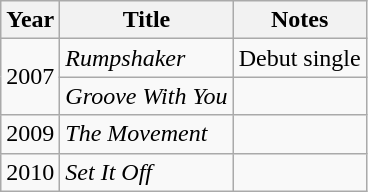<table class="wikitable">
<tr>
<th>Year</th>
<th>Title</th>
<th>Notes</th>
</tr>
<tr>
<td rowspan="2">2007</td>
<td><em>Rumpshaker</em></td>
<td>Debut single</td>
</tr>
<tr>
<td><em>Groove With You</em></td>
<td></td>
</tr>
<tr>
<td>2009</td>
<td><em>The Movement</em></td>
<td></td>
</tr>
<tr>
<td>2010</td>
<td><em>Set It Off</em></td>
<td></td>
</tr>
</table>
